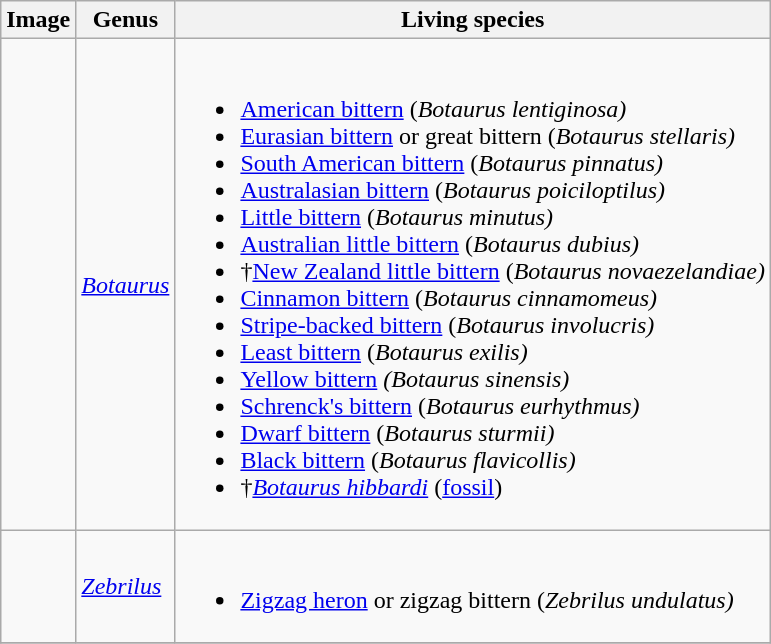<table class="wikitable">
<tr>
<th>Image</th>
<th>Genus</th>
<th>Living species</th>
</tr>
<tr>
<td></td>
<td><em><a href='#'>Botaurus</a></em> </td>
<td><br><ul><li><a href='#'>American bittern</a> (<em>Botaurus lentiginosa)</em></li><li><a href='#'>Eurasian bittern</a> or great bittern (<em>Botaurus stellaris)</em></li><li><a href='#'>South American bittern</a> (<em>Botaurus pinnatus)</em></li><li><a href='#'>Australasian bittern</a> (<em>Botaurus poiciloptilus)</em></li><li><a href='#'>Little bittern</a> (<em>Botaurus minutus)</em></li><li><a href='#'>Australian little bittern</a> (<em>Botaurus dubius)</em></li><li>†<a href='#'>New Zealand little bittern</a> (<em>Botaurus novaezelandiae)</em></li><li><a href='#'>Cinnamon bittern</a> (<em>Botaurus cinnamomeus)</em></li><li><a href='#'>Stripe-backed bittern</a> (<em>Botaurus involucris)</em></li><li><a href='#'>Least bittern</a> (<em>Botaurus exilis) </em></li><li><a href='#'>Yellow bittern</a><em> (Botaurus sinensis)</em></li><li><a href='#'>Schrenck's bittern</a> (<em>Botaurus eurhythmus) </em></li><li><a href='#'>Dwarf bittern</a> (<em>Botaurus sturmii)</em></li><li><a href='#'>Black bittern</a> (<em>Botaurus flavicollis)</em></li><li>†<em><a href='#'>Botaurus hibbardi</a></em> (<a href='#'>fossil</a>)</li></ul></td>
</tr>
<tr>
<td></td>
<td><em><a href='#'>Zebrilus</a></em> </td>
<td><br><ul><li><a href='#'>Zigzag heron</a> or zigzag bittern (<em>Zebrilus undulatus)</em></li></ul></td>
</tr>
<tr>
</tr>
</table>
